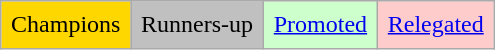<table class="wikitable">
<tr>
<td style="background-color:#FFD700; padding:0.4em;">Champions</td>
<td style="background-color:#C0C0C0; padding:0.4em;">Runners-up</td>
<td style="background-color:#ccffcc; padding:0.4em;"><a href='#'>Promoted</a></td>
<td style="background-color:#ffcccc; padding:0.4em;"><a href='#'>Relegated</a></td>
</tr>
</table>
